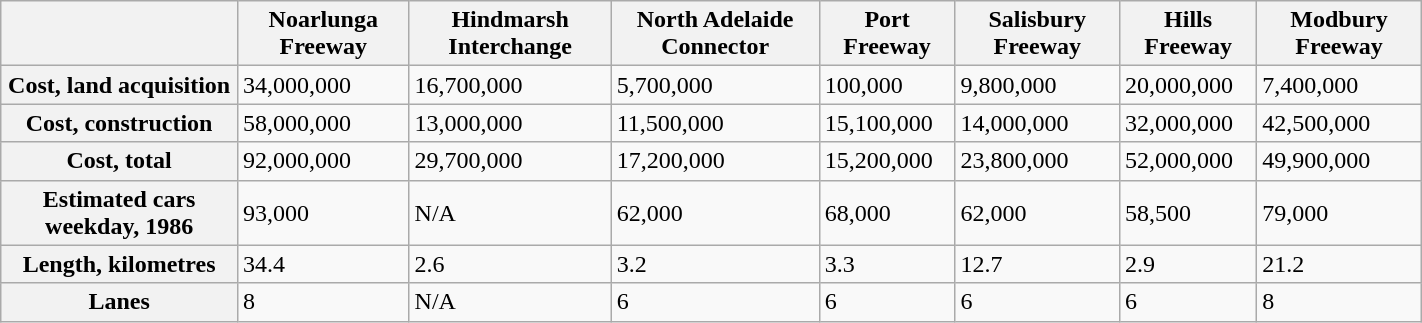<table class="wikitable" style="width: 75%; margin: 0 auto 0 auto;">
<tr>
<th></th>
<th>Noarlunga Freeway</th>
<th>Hindmarsh Interchange</th>
<th>North Adelaide Connector</th>
<th>Port Freeway</th>
<th>Salisbury Freeway</th>
<th>Hills Freeway</th>
<th>Modbury Freeway</th>
</tr>
<tr>
<th>Cost, land acquisition</th>
<td>34,000,000</td>
<td>16,700,000</td>
<td>5,700,000</td>
<td>100,000</td>
<td>9,800,000</td>
<td>20,000,000</td>
<td>7,400,000</td>
</tr>
<tr>
<th>Cost, construction</th>
<td>58,000,000</td>
<td>13,000,000</td>
<td>11,500,000</td>
<td>15,100,000</td>
<td>14,000,000</td>
<td>32,000,000</td>
<td>42,500,000</td>
</tr>
<tr>
<th>Cost, total</th>
<td>92,000,000</td>
<td>29,700,000</td>
<td>17,200,000</td>
<td>15,200,000</td>
<td>23,800,000</td>
<td>52,000,000</td>
<td>49,900,000</td>
</tr>
<tr>
<th>Estimated cars weekday, 1986</th>
<td>93,000</td>
<td>N/A</td>
<td>62,000</td>
<td>68,000</td>
<td>62,000</td>
<td>58,500</td>
<td>79,000</td>
</tr>
<tr>
<th>Length, kilometres</th>
<td>34.4</td>
<td>2.6</td>
<td>3.2</td>
<td>3.3</td>
<td>12.7</td>
<td>2.9</td>
<td>21.2</td>
</tr>
<tr>
<th>Lanes</th>
<td>8</td>
<td>N/A</td>
<td>6</td>
<td>6</td>
<td>6</td>
<td>6</td>
<td>8</td>
</tr>
</table>
